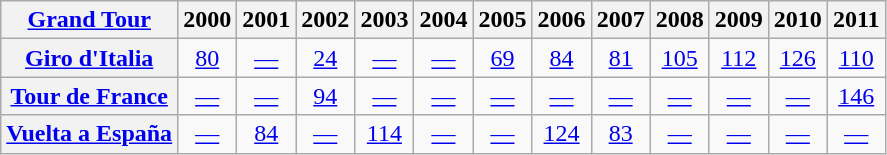<table class="wikitable plainrowheaders">
<tr>
<th scope="col"><a href='#'>Grand Tour</a></th>
<th scope="col">2000</th>
<th scope="col">2001</th>
<th scope="col">2002</th>
<th scope="col">2003</th>
<th scope="col">2004</th>
<th scope="col">2005</th>
<th scope="col">2006</th>
<th scope="col">2007</th>
<th scope="col">2008</th>
<th scope="col">2009</th>
<th scope="col">2010</th>
<th scope="col">2011</th>
</tr>
<tr style="text-align:center;">
<th scope="row"> <a href='#'>Giro d'Italia</a></th>
<td><a href='#'>80</a></td>
<td><a href='#'>—</a></td>
<td><a href='#'>24</a></td>
<td><a href='#'>—</a></td>
<td><a href='#'>—</a></td>
<td><a href='#'>69</a></td>
<td><a href='#'>84</a></td>
<td><a href='#'>81</a></td>
<td><a href='#'>105</a></td>
<td><a href='#'>112</a></td>
<td><a href='#'>126</a></td>
<td><a href='#'>110</a></td>
</tr>
<tr style="text-align:center;">
<th scope="row"> <a href='#'>Tour de France</a></th>
<td><a href='#'>—</a></td>
<td><a href='#'>—</a></td>
<td><a href='#'>94</a></td>
<td><a href='#'>—</a></td>
<td><a href='#'>—</a></td>
<td><a href='#'>—</a></td>
<td><a href='#'>—</a></td>
<td><a href='#'>—</a></td>
<td><a href='#'>—</a></td>
<td><a href='#'>—</a></td>
<td><a href='#'>—</a></td>
<td><a href='#'>146</a></td>
</tr>
<tr style="text-align:center;">
<th scope="row"> <a href='#'>Vuelta a España</a></th>
<td><a href='#'>—</a></td>
<td><a href='#'>84</a></td>
<td><a href='#'>—</a></td>
<td><a href='#'>114</a></td>
<td><a href='#'>—</a></td>
<td><a href='#'>—</a></td>
<td><a href='#'>124</a></td>
<td><a href='#'>83</a></td>
<td><a href='#'>—</a></td>
<td><a href='#'>—</a></td>
<td><a href='#'>—</a></td>
<td><a href='#'>—</a></td>
</tr>
</table>
